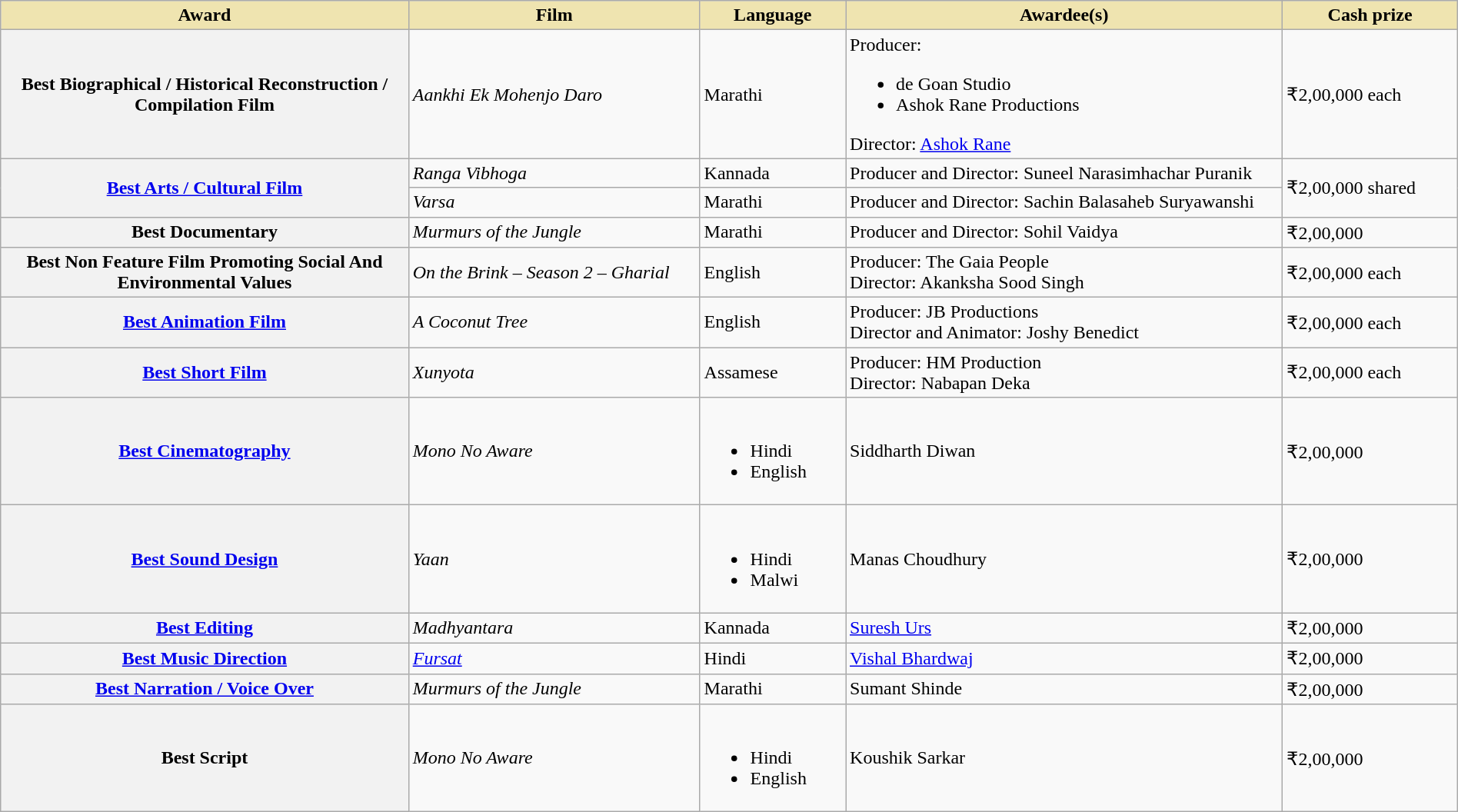<table class="wikitable plainrowheaders" style="width:100%;">
<tr>
<th style="background-color:#EFE4B0;width:28%;">Award</th>
<th style="background-color:#EFE4B0;width:20%;">Film</th>
<th style="background-color:#EFE4B0;width:10%;">Language</th>
<th style="background-color:#EFE4B0;width:30%;">Awardee(s)</th>
<th style="background-color:#EFE4B0;width:12%;">Cash prize</th>
</tr>
<tr>
<th scope="row">Best Biographical / Historical Reconstruction / Compilation Film</th>
<td><em>Aankhi Ek Mohenjo Daro</em></td>
<td>Marathi</td>
<td>Producer:<br><ul><li>de Goan Studio</li><li>Ashok Rane Productions</li></ul>Director: <a href='#'>Ashok Rane</a></td>
<td>₹2,00,000 each</td>
</tr>
<tr>
<th scope="row" rowspan="2"><a href='#'>Best Arts / Cultural Film</a></th>
<td><em>Ranga Vibhoga</em></td>
<td>Kannada</td>
<td>Producer and Director: Suneel Narasimhachar Puranik</td>
<td rowspan="2">₹2,00,000 shared</td>
</tr>
<tr>
<td><em>Varsa</em></td>
<td>Marathi</td>
<td>Producer and Director: Sachin Balasaheb Suryawanshi</td>
</tr>
<tr>
<th scope="row">Best Documentary</th>
<td><em>Murmurs of the Jungle</em></td>
<td>Marathi</td>
<td>Producer and Director: Sohil Vaidya</td>
<td>₹2,00,000</td>
</tr>
<tr>
<th scope="row">Best Non Feature Film Promoting Social And Environmental Values</th>
<td><em>On the Brink – Season 2 – Gharial</em></td>
<td>English</td>
<td>Producer: The Gaia People<br>Director: Akanksha Sood Singh</td>
<td>₹2,00,000 each</td>
</tr>
<tr>
<th scope="row"><a href='#'>Best Animation Film</a></th>
<td><em>A Coconut Tree</em></td>
<td>English</td>
<td>Producer: JB Productions<br>Director and Animator: Joshy Benedict</td>
<td>₹2,00,000 each</td>
</tr>
<tr>
<th scope="row"><a href='#'>Best Short Film</a></th>
<td><em>Xunyota</em></td>
<td>Assamese</td>
<td>Producer: HM Production<br>Director: Nabapan Deka</td>
<td>₹2,00,000 each</td>
</tr>
<tr>
<th scope="row"><a href='#'>Best Cinematography</a></th>
<td><em>Mono No Aware</em></td>
<td><br><ul><li>Hindi</li><li>English</li></ul></td>
<td>Siddharth Diwan</td>
<td>₹2,00,000</td>
</tr>
<tr>
<th scope="row"><a href='#'>Best Sound Design</a></th>
<td><em>Yaan</em></td>
<td><br><ul><li>Hindi</li><li>Malwi</li></ul></td>
<td>Manas Choudhury</td>
<td>₹2,00,000</td>
</tr>
<tr>
<th scope="row"><a href='#'>Best Editing</a></th>
<td><em>Madhyantara</em></td>
<td>Kannada</td>
<td><a href='#'>Suresh Urs</a></td>
<td>₹2,00,000</td>
</tr>
<tr>
<th scope="row"><a href='#'>Best Music Direction</a></th>
<td><em><a href='#'>Fursat</a></em></td>
<td>Hindi</td>
<td><a href='#'>Vishal Bhardwaj</a></td>
<td>₹2,00,000</td>
</tr>
<tr>
<th scope="row"><a href='#'>Best Narration / Voice Over</a></th>
<td><em>Murmurs of the Jungle</em></td>
<td>Marathi</td>
<td>Sumant Shinde</td>
<td>₹2,00,000</td>
</tr>
<tr>
<th scope="row">Best Script</th>
<td><em>Mono No Aware</em></td>
<td><br><ul><li>Hindi</li><li>English</li></ul></td>
<td>Koushik Sarkar</td>
<td>₹2,00,000</td>
</tr>
</table>
